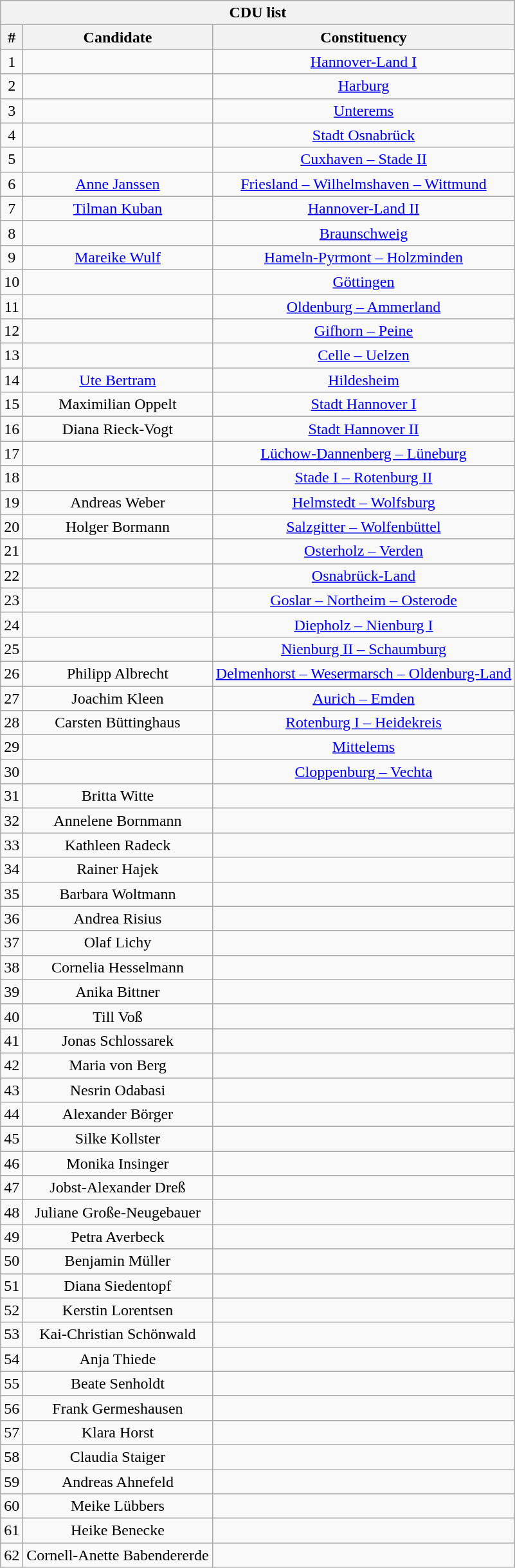<table class="wikitable mw-collapsible mw-collapsed" style="text-align:center">
<tr>
<th colspan=3>CDU list</th>
</tr>
<tr>
<th>#</th>
<th>Candidate</th>
<th>Constituency</th>
</tr>
<tr>
<td>1</td>
<td></td>
<td><a href='#'>Hannover-Land I</a></td>
</tr>
<tr>
<td>2</td>
<td></td>
<td><a href='#'>Harburg</a></td>
</tr>
<tr>
<td>3</td>
<td></td>
<td><a href='#'>Unterems</a></td>
</tr>
<tr>
<td>4</td>
<td></td>
<td><a href='#'>Stadt Osnabrück</a></td>
</tr>
<tr>
<td>5</td>
<td></td>
<td><a href='#'>Cuxhaven – Stade II</a></td>
</tr>
<tr>
<td>6</td>
<td><a href='#'>Anne Janssen</a></td>
<td><a href='#'>Friesland – Wilhelmshaven – Wittmund</a></td>
</tr>
<tr>
<td>7</td>
<td><a href='#'>Tilman Kuban</a></td>
<td><a href='#'>Hannover-Land II</a></td>
</tr>
<tr>
<td>8</td>
<td></td>
<td><a href='#'>Braunschweig</a></td>
</tr>
<tr>
<td>9</td>
<td><a href='#'>Mareike Wulf</a></td>
<td><a href='#'>Hameln-Pyrmont – Holzminden</a></td>
</tr>
<tr>
<td>10</td>
<td></td>
<td><a href='#'>Göttingen</a></td>
</tr>
<tr>
<td>11</td>
<td></td>
<td><a href='#'>Oldenburg – Ammerland</a></td>
</tr>
<tr>
<td>12</td>
<td></td>
<td><a href='#'>Gifhorn – Peine</a></td>
</tr>
<tr>
<td>13</td>
<td></td>
<td><a href='#'>Celle – Uelzen</a></td>
</tr>
<tr>
<td>14</td>
<td><a href='#'>Ute Bertram</a></td>
<td><a href='#'>Hildesheim</a></td>
</tr>
<tr>
<td>15</td>
<td>Maximilian Oppelt</td>
<td><a href='#'>Stadt Hannover I</a></td>
</tr>
<tr>
<td>16</td>
<td>Diana Rieck-Vogt</td>
<td><a href='#'>Stadt Hannover II</a></td>
</tr>
<tr>
<td>17</td>
<td></td>
<td><a href='#'>Lüchow-Dannenberg – Lüneburg</a></td>
</tr>
<tr>
<td>18</td>
<td></td>
<td><a href='#'>Stade I – Rotenburg II</a></td>
</tr>
<tr>
<td>19</td>
<td>Andreas Weber</td>
<td><a href='#'>Helmstedt – Wolfsburg</a></td>
</tr>
<tr>
<td>20</td>
<td>Holger Bormann</td>
<td><a href='#'>Salzgitter – Wolfenbüttel</a></td>
</tr>
<tr>
<td>21</td>
<td></td>
<td><a href='#'>Osterholz – Verden</a></td>
</tr>
<tr>
<td>22</td>
<td></td>
<td><a href='#'>Osnabrück-Land</a></td>
</tr>
<tr>
<td>23</td>
<td></td>
<td><a href='#'>Goslar – Northeim – Osterode</a></td>
</tr>
<tr>
<td>24</td>
<td></td>
<td><a href='#'>Diepholz – Nienburg I</a></td>
</tr>
<tr>
<td>25</td>
<td></td>
<td><a href='#'>Nienburg II – Schaumburg</a></td>
</tr>
<tr>
<td>26</td>
<td>Philipp Albrecht</td>
<td><a href='#'>Delmenhorst – Wesermarsch – Oldenburg-Land</a></td>
</tr>
<tr>
<td>27</td>
<td>Joachim Kleen</td>
<td><a href='#'>Aurich – Emden</a></td>
</tr>
<tr>
<td>28</td>
<td>Carsten Büttinghaus</td>
<td><a href='#'>Rotenburg I – Heidekreis</a></td>
</tr>
<tr>
<td>29</td>
<td></td>
<td><a href='#'>Mittelems</a></td>
</tr>
<tr>
<td>30</td>
<td></td>
<td><a href='#'>Cloppenburg – Vechta</a></td>
</tr>
<tr>
<td>31</td>
<td>Britta Witte</td>
<td></td>
</tr>
<tr>
<td>32</td>
<td>Annelene Bornmann</td>
<td></td>
</tr>
<tr>
<td>33</td>
<td>Kathleen Radeck</td>
<td></td>
</tr>
<tr>
<td>34</td>
<td>Rainer Hajek</td>
<td></td>
</tr>
<tr>
<td>35</td>
<td>Barbara Woltmann</td>
<td></td>
</tr>
<tr>
<td>36</td>
<td>Andrea Risius</td>
<td></td>
</tr>
<tr>
<td>37</td>
<td>Olaf Lichy</td>
<td></td>
</tr>
<tr>
<td>38</td>
<td>Cornelia Hesselmann</td>
<td></td>
</tr>
<tr>
<td>39</td>
<td>Anika Bittner</td>
<td></td>
</tr>
<tr>
<td>40</td>
<td>Till Voß</td>
<td></td>
</tr>
<tr>
<td>41</td>
<td>Jonas Schlossarek</td>
<td></td>
</tr>
<tr>
<td>42</td>
<td>Maria von Berg</td>
<td></td>
</tr>
<tr>
<td>43</td>
<td>Nesrin Odabasi</td>
<td></td>
</tr>
<tr>
<td>44</td>
<td>Alexander Börger</td>
<td></td>
</tr>
<tr>
<td>45</td>
<td>Silke Kollster</td>
<td></td>
</tr>
<tr>
<td>46</td>
<td>Monika Insinger</td>
<td></td>
</tr>
<tr>
<td>47</td>
<td>Jobst-Alexander Dreß</td>
<td></td>
</tr>
<tr>
<td>48</td>
<td>Juliane Große-Neugebauer</td>
<td></td>
</tr>
<tr>
<td>49</td>
<td>Petra Averbeck</td>
<td></td>
</tr>
<tr>
<td>50</td>
<td>Benjamin Müller</td>
<td></td>
</tr>
<tr>
<td>51</td>
<td>Diana Siedentopf</td>
<td></td>
</tr>
<tr>
<td>52</td>
<td>Kerstin Lorentsen</td>
<td></td>
</tr>
<tr>
<td>53</td>
<td>Kai-Christian Schönwald</td>
<td></td>
</tr>
<tr>
<td>54</td>
<td>Anja Thiede</td>
<td></td>
</tr>
<tr>
<td>55</td>
<td>Beate Senholdt</td>
<td></td>
</tr>
<tr>
<td>56</td>
<td>Frank Germeshausen</td>
<td></td>
</tr>
<tr>
<td>57</td>
<td>Klara Horst</td>
<td></td>
</tr>
<tr>
<td>58</td>
<td>Claudia Staiger</td>
<td></td>
</tr>
<tr>
<td>59</td>
<td>Andreas Ahnefeld</td>
<td></td>
</tr>
<tr>
<td>60</td>
<td>Meike Lübbers</td>
<td></td>
</tr>
<tr>
<td>61</td>
<td>Heike Benecke</td>
<td></td>
</tr>
<tr>
<td>62</td>
<td>Cornell-Anette Babendererde</td>
<td></td>
</tr>
</table>
